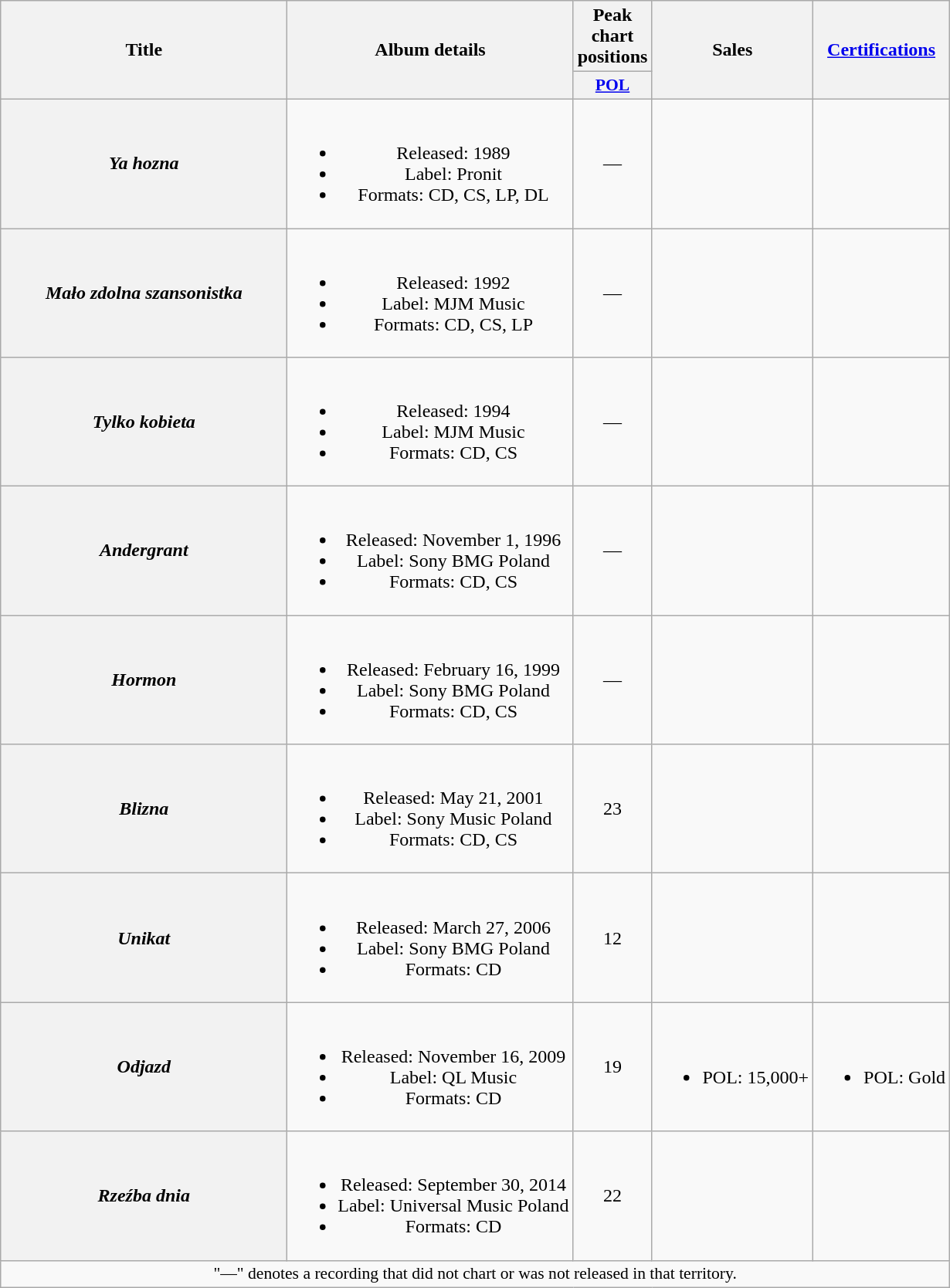<table class="wikitable plainrowheaders" style="text-align:center;">
<tr>
<th scope="col" rowspan="2" style="width:15em;">Title</th>
<th scope="col" rowspan="2">Album details</th>
<th scope="col" colspan="1">Peak chart positions</th>
<th scope="col" rowspan="2">Sales</th>
<th scope="col" rowspan="2"><a href='#'>Certifications</a></th>
</tr>
<tr>
<th scope="col" style="width:3em;font-size:90%;"><a href='#'>POL</a><br></th>
</tr>
<tr>
<th scope="row"><em>Ya hozna</em></th>
<td><br><ul><li>Released: 1989</li><li>Label: Pronit</li><li>Formats: CD, CS, LP, DL</li></ul></td>
<td>—</td>
<td></td>
<td></td>
</tr>
<tr>
<th scope="row"><em>Mało zdolna szansonistka</em></th>
<td><br><ul><li>Released: 1992</li><li>Label: MJM Music</li><li>Formats: CD, CS, LP</li></ul></td>
<td>—</td>
<td></td>
<td></td>
</tr>
<tr>
<th scope="row"><em>Tylko kobieta</em></th>
<td><br><ul><li>Released: 1994</li><li>Label: MJM Music</li><li>Formats: CD, CS</li></ul></td>
<td>—</td>
<td></td>
<td></td>
</tr>
<tr>
<th scope="row"><em>Andergrant</em></th>
<td><br><ul><li>Released: November 1, 1996</li><li>Label: Sony BMG Poland</li><li>Formats: CD, CS</li></ul></td>
<td>—</td>
<td></td>
<td></td>
</tr>
<tr>
<th scope="row"><em>Hormon</em></th>
<td><br><ul><li>Released: February 16, 1999</li><li>Label: Sony BMG Poland</li><li>Formats: CD, CS</li></ul></td>
<td>—</td>
<td></td>
<td></td>
</tr>
<tr>
<th scope="row"><em>Blizna</em></th>
<td><br><ul><li>Released: May 21, 2001</li><li>Label: Sony Music Poland</li><li>Formats: CD, CS</li></ul></td>
<td>23</td>
<td></td>
<td></td>
</tr>
<tr>
<th scope="row"><em>Unikat</em></th>
<td><br><ul><li>Released: March 27, 2006</li><li>Label: Sony BMG Poland</li><li>Formats: CD</li></ul></td>
<td>12</td>
<td></td>
<td></td>
</tr>
<tr>
<th scope="row"><em>Odjazd</em></th>
<td><br><ul><li>Released: November 16, 2009</li><li>Label: QL Music</li><li>Formats: CD</li></ul></td>
<td>19</td>
<td><br><ul><li>POL: 15,000+</li></ul></td>
<td><br><ul><li>POL: Gold</li></ul></td>
</tr>
<tr>
<th scope="row"><em>Rzeźba dnia</em></th>
<td><br><ul><li>Released: September 30, 2014</li><li>Label: Universal Music Poland</li><li>Formats: CD</li></ul></td>
<td>22</td>
<td></td>
<td></td>
</tr>
<tr>
<td colspan="20" style="font-size:90%">"—" denotes a recording that did not chart or was not released in that territory.</td>
</tr>
</table>
